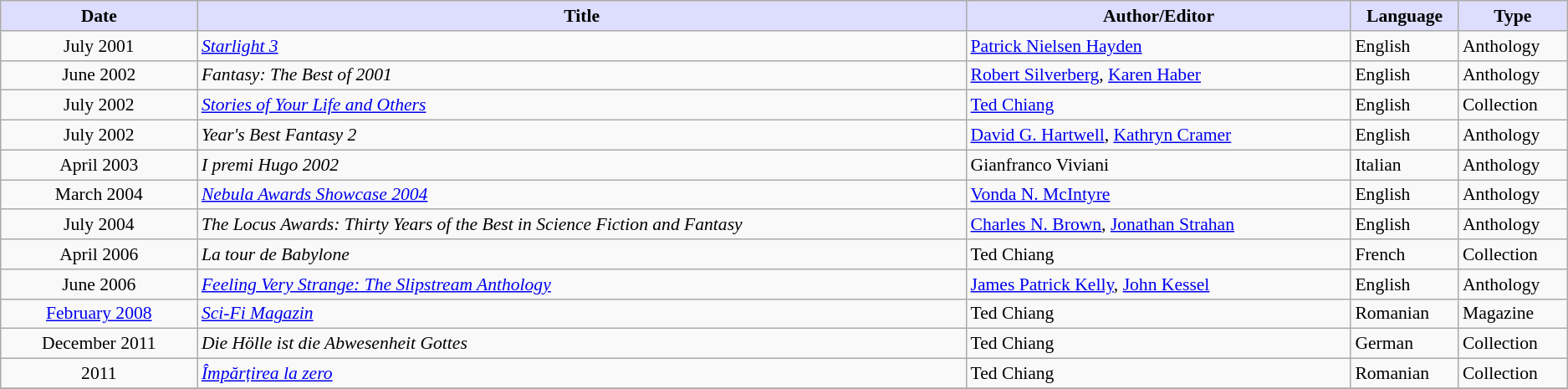<table class="wikitable" style="font-size:90%;">
<tr>
<th style="background:#ddf; width:5%;">Date</th>
<th style="background:#ddf; width:20%;">Title</th>
<th style="background:#ddf; width:10%;">Author/Editor</th>
<th style="background:#ddf; width:1%;">Language</th>
<th style="background:#ddf; width:1%;">Type</th>
</tr>
<tr>
<td style="text-align: center;">July 2001</td>
<td><em><a href='#'>Starlight 3</a></em></td>
<td><a href='#'>Patrick Nielsen Hayden</a></td>
<td>English</td>
<td>Anthology</td>
</tr>
<tr>
<td style="text-align: center;">June 2002</td>
<td><em>Fantasy: The Best of 2001</em></td>
<td><a href='#'>Robert Silverberg</a>, <a href='#'>Karen Haber</a></td>
<td>English</td>
<td>Anthology</td>
</tr>
<tr>
<td style="text-align: center;">July 2002</td>
<td><em><a href='#'>Stories of Your Life and Others</a></em></td>
<td><a href='#'>Ted Chiang</a></td>
<td>English</td>
<td>Collection</td>
</tr>
<tr>
<td style="text-align: center;">July 2002</td>
<td><em>Year's Best Fantasy 2</em></td>
<td><a href='#'>David G. Hartwell</a>, <a href='#'>Kathryn Cramer</a></td>
<td>English</td>
<td>Anthology</td>
</tr>
<tr>
<td style="text-align: center;">April 2003</td>
<td><em>I premi Hugo 2002</em></td>
<td>Gianfranco Viviani</td>
<td>Italian</td>
<td>Anthology</td>
</tr>
<tr>
<td style="text-align: center;">March 2004</td>
<td><em><a href='#'>Nebula Awards Showcase 2004</a></em></td>
<td><a href='#'>Vonda N. McIntyre</a></td>
<td>English</td>
<td>Anthology</td>
</tr>
<tr>
<td style="text-align: center;">July 2004</td>
<td><em>The Locus Awards: Thirty Years of the Best in Science Fiction and Fantasy</em></td>
<td><a href='#'>Charles N. Brown</a>, <a href='#'>Jonathan Strahan</a></td>
<td>English</td>
<td>Anthology</td>
</tr>
<tr>
<td style="text-align: center;">April 2006</td>
<td><em>La tour de Babylone</em></td>
<td>Ted Chiang</td>
<td>French</td>
<td>Collection</td>
</tr>
<tr>
<td style="text-align: center;">June 2006</td>
<td><em><a href='#'>Feeling Very Strange: The Slipstream Anthology</a></em></td>
<td><a href='#'>James Patrick Kelly</a>, <a href='#'>John Kessel</a></td>
<td>English</td>
<td>Anthology</td>
</tr>
<tr>
<td style="text-align: center;"><a href='#'>February 2008</a></td>
<td><em><a href='#'>Sci-Fi Magazin</a></em></td>
<td>Ted Chiang</td>
<td>Romanian</td>
<td>Magazine</td>
</tr>
<tr>
<td style="text-align: center;">December 2011</td>
<td><em>Die Hölle ist die Abwesenheit Gottes</em></td>
<td>Ted Chiang</td>
<td>German</td>
<td>Collection</td>
</tr>
<tr>
<td style="text-align: center;">2011</td>
<td><em><a href='#'>Împărțirea la zero</a></em></td>
<td>Ted Chiang</td>
<td>Romanian</td>
<td>Collection</td>
</tr>
<tr>
</tr>
</table>
